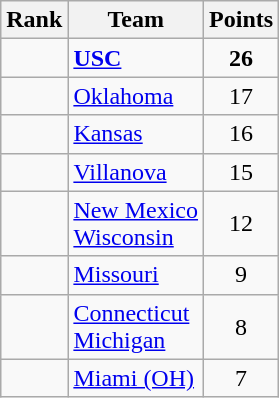<table class="wikitable sortable" style="text-align:center">
<tr>
<th>Rank</th>
<th>Team</th>
<th>Points</th>
</tr>
<tr>
<td></td>
<td align="left"><strong><a href='#'>USC</a></strong></td>
<td><strong>26</strong></td>
</tr>
<tr>
<td></td>
<td align="left"><a href='#'>Oklahoma</a></td>
<td>17</td>
</tr>
<tr>
<td></td>
<td align="left"><a href='#'>Kansas</a></td>
<td>16</td>
</tr>
<tr>
<td></td>
<td align="left"><a href='#'>Villanova</a></td>
<td>15</td>
</tr>
<tr>
<td></td>
<td align="left"><a href='#'>New Mexico</a><br><a href='#'>Wisconsin</a></td>
<td>12</td>
</tr>
<tr>
<td></td>
<td align="left"><a href='#'>Missouri</a></td>
<td>9</td>
</tr>
<tr>
<td></td>
<td align="left"><a href='#'>Connecticut</a><br><a href='#'>Michigan</a></td>
<td>8</td>
</tr>
<tr>
<td></td>
<td align="left"><a href='#'>Miami (OH)</a></td>
<td>7</td>
</tr>
</table>
